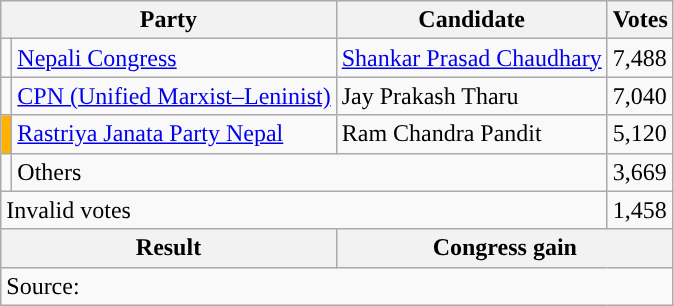<table class="wikitable">
<tr>
<th colspan="2">Party</th>
<th>Candidate</th>
<th>Votes</th>
</tr>
<tr>
<td style="background-color:"></td>
<td><a href='#'>Nepali Congress</a></td>
<td><a href='#'>Shankar Prasad Chaudhary</a></td>
<td>7,488</td>
</tr>
<tr>
<td style="background-color:"></td>
<td><a href='#'>CPN (Unified Marxist–Leninist)</a></td>
<td>Jay Prakash Tharu</td>
<td>7,040</td>
</tr>
<tr>
<td style="background-color:#ffb300"></td>
<td><a href='#'>Rastriya Janata Party Nepal</a></td>
<td>Ram Chandra Pandit</td>
<td>5,120</td>
</tr>
<tr>
<td></td>
<td colspan="2">Others</td>
<td>3,669</td>
</tr>
<tr>
<td colspan="3">Invalid votes</td>
<td>1,458</td>
</tr>
<tr>
<th colspan="2">Result</th>
<th colspan="2">Congress gain</th>
</tr>
<tr>
<td colspan="4">Source: </td>
</tr>
</table>
